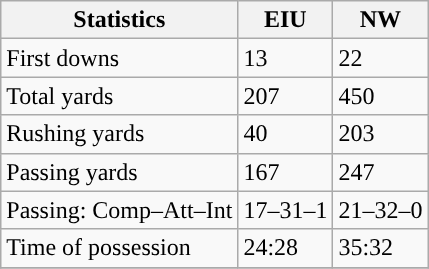<table class="wikitable" style="float: left;">
<tr>
<th>Statistics</th>
<th>EIU</th>
<th>NW</th>
</tr>
<tr>
<td>First downs</td>
<td>13</td>
<td>22</td>
</tr>
<tr>
<td>Total yards</td>
<td>207</td>
<td>450</td>
</tr>
<tr>
<td>Rushing yards</td>
<td>40</td>
<td>203</td>
</tr>
<tr>
<td>Passing yards</td>
<td>167</td>
<td>247</td>
</tr>
<tr>
<td>Passing: Comp–Att–Int</td>
<td>17–31–1</td>
<td>21–32–0</td>
</tr>
<tr>
<td>Time of possession</td>
<td>24:28</td>
<td>35:32</td>
</tr>
<tr>
</tr>
</table>
